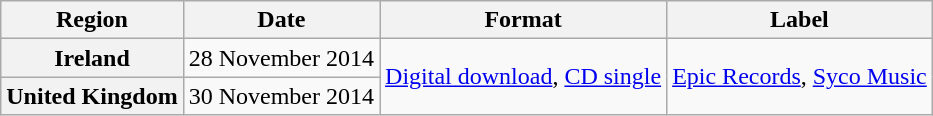<table class="wikitable sortable plainrowheaders">
<tr>
<th scope="col">Region</th>
<th scope="col">Date</th>
<th scope="col">Format</th>
<th scope="col">Label</th>
</tr>
<tr>
<th scope="row">Ireland</th>
<td>28 November 2014</td>
<td rowspan="2"><a href='#'>Digital download</a>, <a href='#'>CD single</a></td>
<td rowspan="2"><a href='#'>Epic Records</a>, <a href='#'>Syco Music</a></td>
</tr>
<tr>
<th scope="row">United Kingdom</th>
<td>30 November 2014</td>
</tr>
</table>
